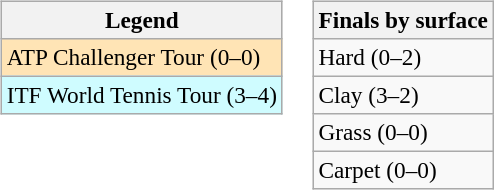<table>
<tr valign=top>
<td><br><table class=wikitable style=font-size:97%>
<tr>
<th>Legend</th>
</tr>
<tr bgcolor=moccasin>
<td>ATP Challenger Tour (0–0)</td>
</tr>
<tr bgcolor=cffcff>
<td>ITF World Tennis Tour (3–4)</td>
</tr>
</table>
</td>
<td><br><table class=wikitable style=font-size:97%>
<tr>
<th>Finals by surface</th>
</tr>
<tr>
<td>Hard (0–2)</td>
</tr>
<tr>
<td>Clay (3–2)</td>
</tr>
<tr>
<td>Grass (0–0)</td>
</tr>
<tr>
<td>Carpet (0–0)</td>
</tr>
</table>
</td>
</tr>
</table>
